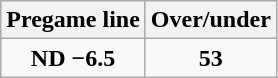<table class="wikitable">
<tr align="center">
<th style=>Pregame line</th>
<th style=>Over/under</th>
</tr>
<tr align="center">
<td><strong>ND −6.5</strong></td>
<td><strong>53</strong></td>
</tr>
</table>
